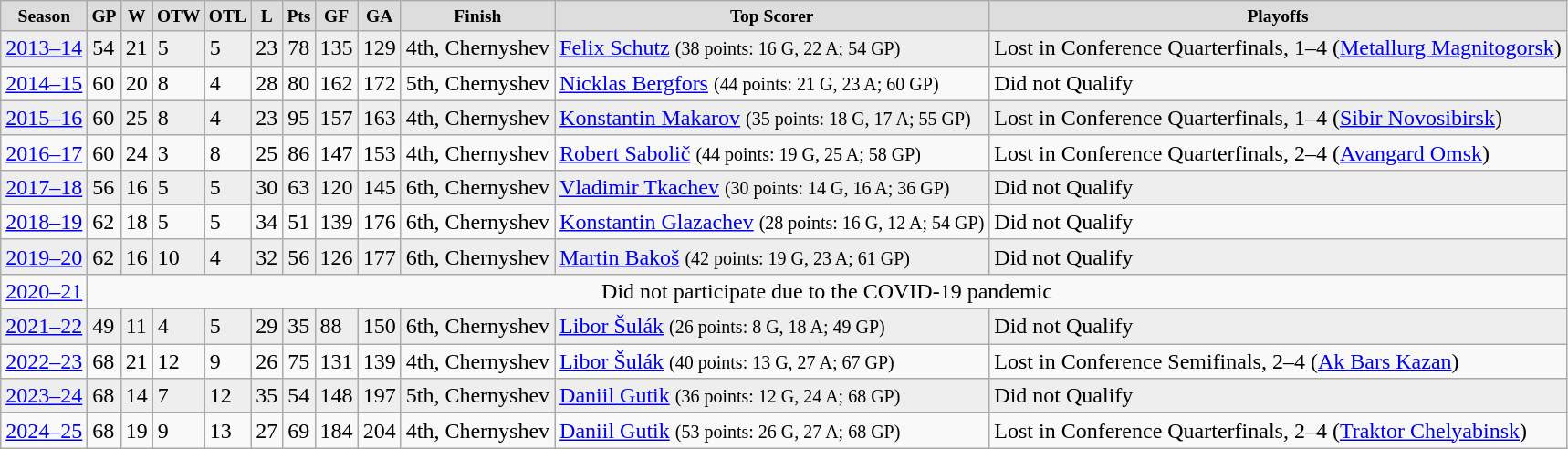<table class="wikitable">
<tr style="text-align:center; font-size:small; background:#ddd; padding:5px;"|>
<td><strong>Season</strong></td>
<td><strong>GP</strong></td>
<td><strong>W</strong></td>
<td><strong>OTW</strong></td>
<td><strong>OTL</strong></td>
<td><strong>L</strong></td>
<td><strong>Pts</strong></td>
<td><strong>GF</strong></td>
<td><strong>GA</strong></td>
<td><strong>Finish</strong></td>
<td><strong>Top Scorer</strong></td>
<td><strong>Playoffs</strong></td>
</tr>
<tr style="background:#eee;">
<td><a href='#'>2013–14</a></td>
<td>54</td>
<td>21</td>
<td>5</td>
<td>5</td>
<td>23</td>
<td>78</td>
<td>135</td>
<td>129</td>
<td>4th, Chernyshev</td>
<td><a href='#'>Felix Schutz</a> <small>(38 points: 16 G, 22 A; 54 GP)</small></td>
<td>Lost in Conference Quarterfinals, 1–4 (<a href='#'>Metallurg Magnitogorsk</a>)</td>
</tr>
<tr>
<td><a href='#'>2014–15</a></td>
<td>60</td>
<td>20</td>
<td>8</td>
<td>4</td>
<td>28</td>
<td>80</td>
<td>162</td>
<td>172</td>
<td>5th, Chernyshev</td>
<td><a href='#'>Nicklas Bergfors</a> <small>(44 points: 21 G, 23 A; 60 GP)</small></td>
<td>Did not Qualify</td>
</tr>
<tr style="background:#eee;">
<td><a href='#'>2015–16</a></td>
<td>60</td>
<td>25</td>
<td>8</td>
<td>4</td>
<td>23</td>
<td>95</td>
<td>157</td>
<td>163</td>
<td>4th, Chernyshev</td>
<td><a href='#'>Konstantin Makarov</a> <small>(35 points: 18 G, 17 A; 55 GP)</small></td>
<td>Lost in Conference Quarterfinals, 1–4 (<a href='#'>Sibir Novosibirsk</a>)</td>
</tr>
<tr>
<td><a href='#'>2016–17</a></td>
<td>60</td>
<td>24</td>
<td>3</td>
<td>8</td>
<td>25</td>
<td>86</td>
<td>147</td>
<td>153</td>
<td>4th, Chernyshev</td>
<td><a href='#'>Robert Sabolič</a> <small>(44 points: 19 G, 25 A; 58 GP)</small></td>
<td>Lost in Conference Quarterfinals, 2–4 (<a href='#'>Avangard Omsk</a>)</td>
</tr>
<tr style="background:#eee;">
<td><a href='#'>2017–18</a></td>
<td>56</td>
<td>16</td>
<td>5</td>
<td>5</td>
<td>30</td>
<td>63</td>
<td>120</td>
<td>145</td>
<td>6th, Chernyshev</td>
<td><a href='#'>Vladimir Tkachev</a> <small>(30 points: 14 G, 16 A; 36 GP)</small></td>
<td>Did not Qualify</td>
</tr>
<tr>
<td><a href='#'>2018–19</a></td>
<td>62</td>
<td>18</td>
<td>5</td>
<td>5</td>
<td>34</td>
<td>51</td>
<td>139</td>
<td>176</td>
<td>6th, Chernyshev</td>
<td><a href='#'>Konstantin Glazachev</a> <small>(28 points: 16 G, 12 A; 54 GP)</small></td>
<td>Did not Qualify</td>
</tr>
<tr style="background:#eee;">
<td><a href='#'>2019–20</a></td>
<td>62</td>
<td>16</td>
<td>10</td>
<td>4</td>
<td>32</td>
<td>56</td>
<td>126</td>
<td>177</td>
<td>6th, Chernyshev</td>
<td><a href='#'>Martin Bakoš</a> <small>(42 points: 19 G, 23 A; 61 GP)</small></td>
<td>Did not Qualify</td>
</tr>
<tr>
<td><a href='#'>2020–21</a></td>
<td style="text-align:center" colspan="11">Did not participate due to the COVID-19 pandemic</td>
</tr>
<tr style="background:#eee;">
<td><a href='#'>2021–22</a></td>
<td>49</td>
<td>11</td>
<td>4</td>
<td>5</td>
<td>29</td>
<td>35</td>
<td>88</td>
<td>150</td>
<td>6th, Chernyshev</td>
<td><a href='#'>Libor Šulák</a> <small>(26 points: 8 G, 18 A; 49 GP)</small></td>
<td>Did not Qualify</td>
</tr>
<tr>
<td><a href='#'>2022–23</a></td>
<td>68</td>
<td>21</td>
<td>12</td>
<td>9</td>
<td>26</td>
<td>75</td>
<td>131</td>
<td>139</td>
<td>4th, Chernyshev</td>
<td><a href='#'>Libor Šulák</a> <small>(40 points: 13 G, 27 A; 67 GP)</small></td>
<td>Lost in Conference Semifinals, 2–4 (<a href='#'>Ak Bars Kazan</a>)</td>
</tr>
<tr style="background:#eee;">
<td><a href='#'>2023–24</a></td>
<td>68</td>
<td>14</td>
<td>7</td>
<td>12</td>
<td>35</td>
<td>54</td>
<td>148</td>
<td>197</td>
<td>5th, Chernyshev</td>
<td><a href='#'>Daniil Gutik</a> <small>(36 points: 12 G, 24 A; 68 GP)</small></td>
<td>Did not Qualify</td>
</tr>
<tr>
<td><a href='#'>2024–25</a></td>
<td>68</td>
<td>19</td>
<td>9</td>
<td>13</td>
<td>27</td>
<td>69</td>
<td>184</td>
<td>204</td>
<td>4th, Chernyshev</td>
<td><a href='#'>Daniil Gutik</a> <small>(53 points: 26 G, 27 A; 68 GP)</small></td>
<td>Lost in Conference Quarterfinals, 2–4 (<a href='#'>Traktor Chelyabinsk</a>)</td>
</tr>
</table>
